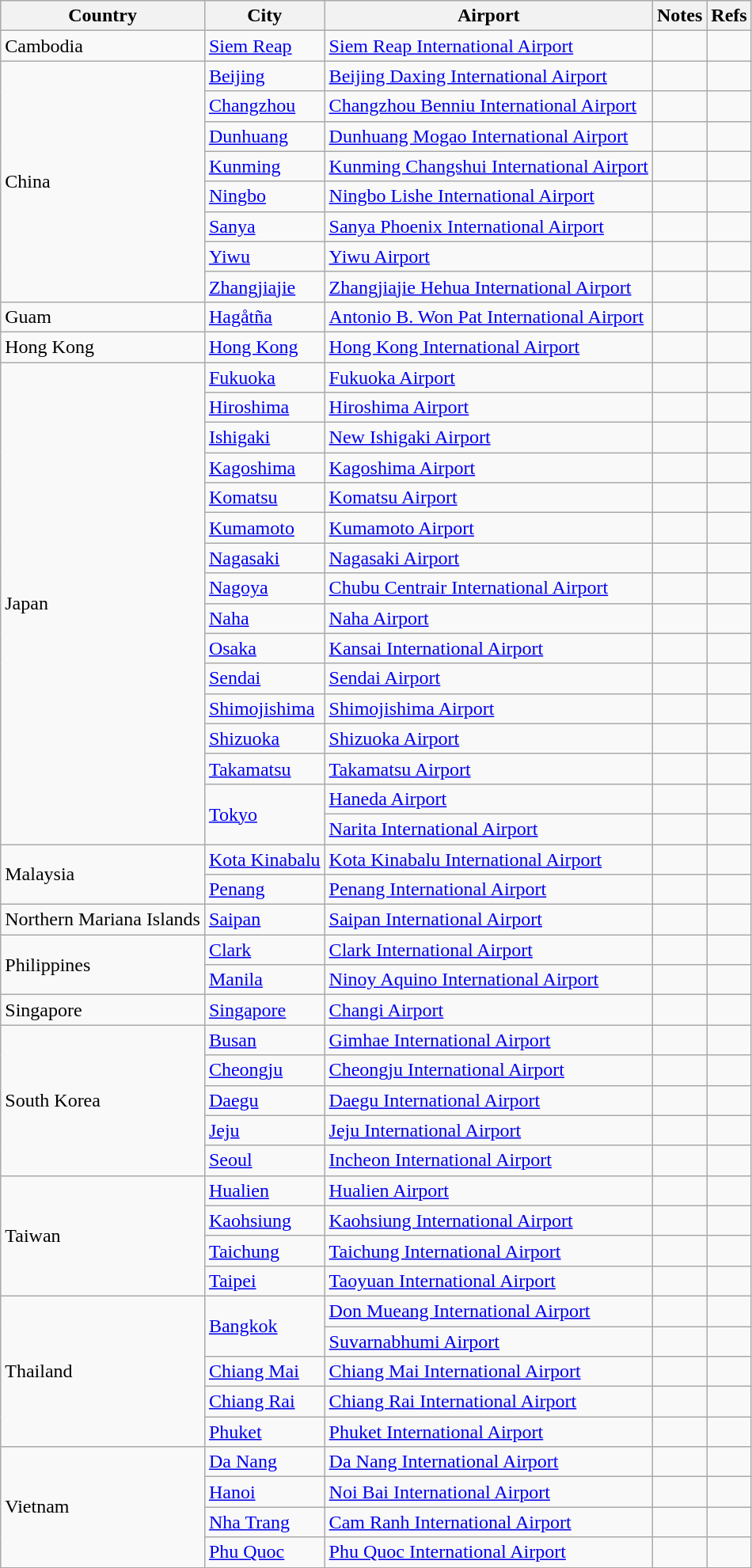<table class="sortable wikitable">
<tr>
<th>Country</th>
<th>City</th>
<th>Airport</th>
<th>Notes</th>
<th>Refs</th>
</tr>
<tr>
<td>Cambodia</td>
<td><a href='#'>Siem Reap</a></td>
<td><a href='#'>Siem Reap International Airport</a></td>
<td></td>
<td align=center></td>
</tr>
<tr>
<td rowspan="8">China</td>
<td><a href='#'>Beijing</a></td>
<td><a href='#'>Beijing Daxing International Airport</a></td>
<td></td>
<td align=center></td>
</tr>
<tr>
<td><a href='#'>Changzhou</a></td>
<td><a href='#'>Changzhou Benniu International Airport</a></td>
<td></td>
<td align=center></td>
</tr>
<tr>
<td><a href='#'>Dunhuang</a></td>
<td><a href='#'>Dunhuang Mogao International Airport</a></td>
<td></td>
<td align=center></td>
</tr>
<tr>
<td><a href='#'>Kunming</a></td>
<td><a href='#'>Kunming Changshui International Airport</a></td>
<td></td>
<td align=center></td>
</tr>
<tr>
<td><a href='#'>Ningbo</a></td>
<td><a href='#'>Ningbo Lishe International Airport</a></td>
<td></td>
<td align=center></td>
</tr>
<tr>
<td><a href='#'>Sanya</a></td>
<td><a href='#'>Sanya Phoenix International Airport</a></td>
<td align=center></td>
<td align=center></td>
</tr>
<tr>
<td><a href='#'>Yiwu</a></td>
<td><a href='#'>Yiwu Airport</a></td>
<td></td>
<td align=center></td>
</tr>
<tr>
<td><a href='#'>Zhangjiajie</a></td>
<td><a href='#'>Zhangjiajie Hehua International Airport</a></td>
<td></td>
<td align=center></td>
</tr>
<tr>
<td>Guam</td>
<td><a href='#'>Hagåtña</a></td>
<td><a href='#'>Antonio B. Won Pat International Airport</a></td>
<td></td>
<td align=center></td>
</tr>
<tr>
<td>Hong Kong</td>
<td><a href='#'>Hong Kong</a></td>
<td><a href='#'>Hong Kong International Airport</a></td>
<td></td>
<td align=center></td>
</tr>
<tr>
<td rowspan="16">Japan</td>
<td><a href='#'>Fukuoka</a></td>
<td><a href='#'>Fukuoka Airport</a></td>
<td align=center></td>
<td align=center></td>
</tr>
<tr>
<td><a href='#'>Hiroshima</a></td>
<td><a href='#'>Hiroshima Airport</a></td>
<td align=center></td>
<td align=center></td>
</tr>
<tr>
<td><a href='#'>Ishigaki</a></td>
<td><a href='#'>New Ishigaki Airport</a></td>
<td align=center></td>
<td align=center></td>
</tr>
<tr>
<td><a href='#'>Kagoshima</a></td>
<td><a href='#'>Kagoshima Airport</a></td>
<td></td>
<td align=center></td>
</tr>
<tr>
<td><a href='#'>Komatsu</a></td>
<td><a href='#'>Komatsu Airport</a></td>
<td></td>
<td align=center></td>
</tr>
<tr>
<td><a href='#'>Kumamoto</a></td>
<td><a href='#'>Kumamoto Airport</a></td>
<td></td>
<td align=center></td>
</tr>
<tr>
<td><a href='#'>Nagasaki</a></td>
<td><a href='#'>Nagasaki Airport</a></td>
<td></td>
<td align=center></td>
</tr>
<tr>
<td><a href='#'>Nagoya</a></td>
<td><a href='#'>Chubu Centrair International Airport</a></td>
<td align=center></td>
<td align=center></td>
</tr>
<tr>
<td><a href='#'>Naha</a></td>
<td><a href='#'>Naha Airport</a></td>
<td align=center></td>
<td align=center></td>
</tr>
<tr>
<td><a href='#'>Osaka</a></td>
<td><a href='#'>Kansai International Airport</a></td>
<td align=center></td>
<td align=center></td>
</tr>
<tr>
<td><a href='#'>Sendai</a></td>
<td><a href='#'>Sendai Airport</a></td>
<td align=center></td>
<td align=center></td>
</tr>
<tr>
<td><a href='#'>Shimojishima</a></td>
<td><a href='#'>Shimojishima Airport</a></td>
<td></td>
<td align=center></td>
</tr>
<tr>
<td><a href='#'>Shizuoka</a></td>
<td><a href='#'>Shizuoka Airport</a></td>
<td align=center></td>
<td align=center></td>
</tr>
<tr>
<td><a href='#'>Takamatsu</a></td>
<td><a href='#'>Takamatsu Airport</a></td>
<td align=center></td>
<td align=center></td>
</tr>
<tr>
<td rowspan="2"><a href='#'>Tokyo</a></td>
<td><a href='#'>Haneda Airport</a></td>
<td align=center></td>
<td align=center></td>
</tr>
<tr>
<td><a href='#'>Narita International Airport</a></td>
<td align=center></td>
<td align=center></td>
</tr>
<tr>
<td rowspan="2">Malaysia</td>
<td><a href='#'>Kota Kinabalu</a></td>
<td><a href='#'>Kota Kinabalu International Airport</a></td>
<td></td>
<td align=center></td>
</tr>
<tr>
<td><a href='#'>Penang</a></td>
<td><a href='#'>Penang International Airport</a></td>
<td align=center></td>
<td align=center></td>
</tr>
<tr>
<td>Northern Mariana Islands</td>
<td><a href='#'>Saipan</a></td>
<td><a href='#'>Saipan International Airport</a></td>
<td></td>
<td align=center></td>
</tr>
<tr>
<td rowspan="2">Philippines</td>
<td><a href='#'>Clark</a></td>
<td><a href='#'>Clark International Airport</a></td>
<td></td>
<td align=center></td>
</tr>
<tr>
<td><a href='#'>Manila</a></td>
<td><a href='#'>Ninoy Aquino International Airport</a></td>
<td align=center></td>
<td align=center></td>
</tr>
<tr>
<td>Singapore</td>
<td><a href='#'>Singapore</a></td>
<td><a href='#'>Changi Airport</a></td>
<td></td>
<td align=center></td>
</tr>
<tr>
<td rowspan="5">South Korea</td>
<td><a href='#'>Busan</a></td>
<td><a href='#'>Gimhae International Airport</a></td>
<td align=center></td>
<td align=center></td>
</tr>
<tr>
<td><a href='#'>Cheongju</a></td>
<td><a href='#'>Cheongju International Airport</a></td>
<td></td>
<td align=center></td>
</tr>
<tr>
<td><a href='#'>Daegu</a></td>
<td><a href='#'>Daegu International Airport</a></td>
<td></td>
<td align=center></td>
</tr>
<tr>
<td><a href='#'>Jeju</a></td>
<td><a href='#'>Jeju International Airport</a></td>
<td align=center></td>
<td align=center></td>
</tr>
<tr>
<td><a href='#'>Seoul</a></td>
<td><a href='#'>Incheon International Airport</a></td>
<td align=center></td>
<td align=center></td>
</tr>
<tr>
<td rowspan="4">Taiwan</td>
<td><a href='#'>Hualien</a></td>
<td><a href='#'>Hualien Airport</a></td>
<td align=center></td>
<td align=center></td>
</tr>
<tr>
<td><a href='#'>Kaohsiung</a></td>
<td><a href='#'>Kaohsiung International Airport</a></td>
<td align=center></td>
<td align=center></td>
</tr>
<tr>
<td><a href='#'>Taichung</a></td>
<td><a href='#'>Taichung International Airport</a></td>
<td align=center></td>
<td align=center></td>
</tr>
<tr>
<td><a href='#'>Taipei</a></td>
<td><a href='#'>Taoyuan International Airport</a></td>
<td align=center></td>
<td align=center></td>
</tr>
<tr>
<td rowspan="5">Thailand</td>
<td rowspan="2"><a href='#'>Bangkok</a></td>
<td><a href='#'>Don Mueang International Airport</a></td>
<td></td>
<td align=center></td>
</tr>
<tr>
<td><a href='#'>Suvarnabhumi Airport</a></td>
<td align=center></td>
<td align=center></td>
</tr>
<tr>
<td><a href='#'>Chiang Mai</a></td>
<td><a href='#'>Chiang Mai International Airport</a></td>
<td align=center></td>
<td align=center></td>
</tr>
<tr>
<td><a href='#'>Chiang Rai</a></td>
<td><a href='#'>Chiang Rai International Airport</a></td>
<td></td>
<td align=center></td>
</tr>
<tr>
<td><a href='#'>Phuket</a></td>
<td><a href='#'>Phuket International Airport</a></td>
<td align=center></td>
<td align=center></td>
</tr>
<tr>
<td rowspan="4">Vietnam</td>
<td><a href='#'>Da Nang</a></td>
<td><a href='#'>Da Nang International Airport</a></td>
<td align=center></td>
<td align=center></td>
</tr>
<tr>
<td><a href='#'>Hanoi</a></td>
<td><a href='#'>Noi Bai International Airport</a></td>
<td align=center></td>
<td align=center></td>
</tr>
<tr>
<td><a href='#'>Nha Trang</a></td>
<td><a href='#'>Cam Ranh International Airport</a></td>
<td align=center></td>
<td align=center></td>
</tr>
<tr>
<td><a href='#'>Phu Quoc</a></td>
<td><a href='#'>Phu Quoc International Airport</a></td>
<td align=center></td>
<td align=center></td>
</tr>
</table>
